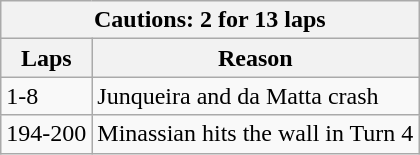<table class="wikitable">
<tr>
<th colspan=2>Cautions: 2 for 13 laps</th>
</tr>
<tr>
<th>Laps</th>
<th>Reason</th>
</tr>
<tr>
<td>1-8</td>
<td>Junqueira and da Matta crash</td>
</tr>
<tr>
<td>194-200</td>
<td>Minassian hits the wall in Turn 4</td>
</tr>
</table>
